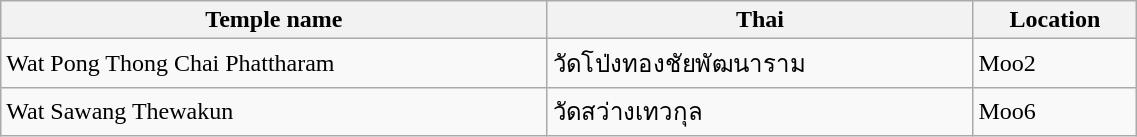<table class="wikitable" style="width:60%;">
<tr>
<th>Temple name</th>
<th>Thai</th>
<th>Location</th>
</tr>
<tr>
<td>Wat Pong Thong Chai Phattharam</td>
<td>วัดโป่งทองชัยพัฒนาราม</td>
<td>Moo2</td>
</tr>
<tr>
<td>Wat Sawang Thewakun</td>
<td>วัดสว่างเทวกุล</td>
<td>Moo6</td>
</tr>
</table>
